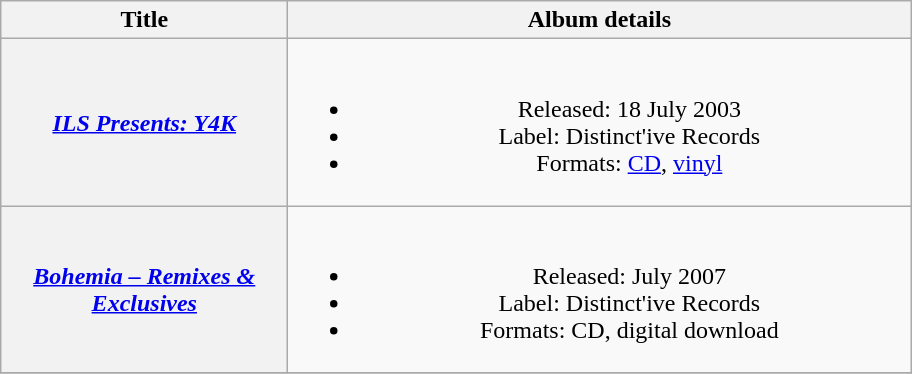<table class="wikitable plainrowheaders" style="text-align:center;">
<tr>
<th scope="col" rowspan="1" style="width:11.5em;">Title</th>
<th scope="col" rowspan="1" style="width:25.5em;">Album details</th>
</tr>
<tr>
<th scope="row"><em><a href='#'>ILS Presents: Y4K</a></em></th>
<td><br><ul><li>Released: 18 July 2003</li><li>Label: Distinct'ive Records</li><li>Formats: <a href='#'>CD</a>, <a href='#'>vinyl</a></li></ul></td>
</tr>
<tr>
<th scope="row"><em><a href='#'>Bohemia – Remixes & Exclusives</a></em></th>
<td><br><ul><li>Released: July 2007</li><li>Label: Distinct'ive Records</li><li>Formats: CD, digital download</li></ul></td>
</tr>
<tr>
</tr>
</table>
